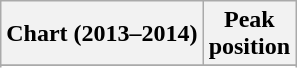<table class="wikitable sortable">
<tr>
<th align="left">Chart (2013–2014)</th>
<th align="center">Peak<br>position</th>
</tr>
<tr>
</tr>
<tr>
</tr>
<tr>
</tr>
<tr>
</tr>
<tr>
</tr>
</table>
